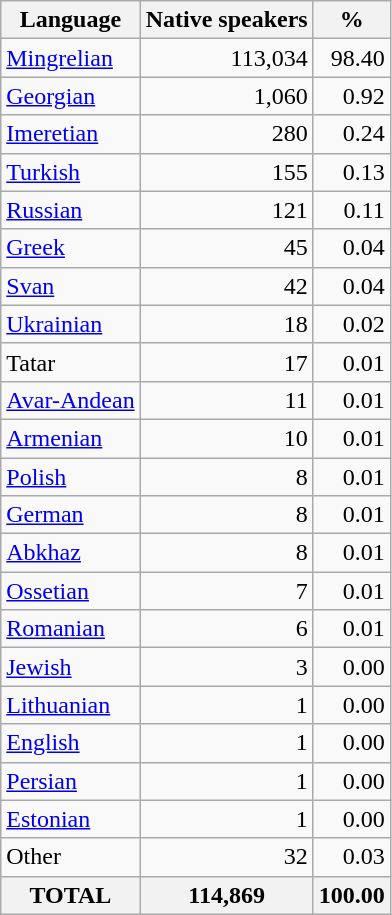<table class="wikitable sortable">
<tr>
<th>Language</th>
<th>Native speakers</th>
<th>%</th>
</tr>
<tr>
<td><a href='#'>Mingrelian</a></td>
<td align="right">113,034</td>
<td align="right">98.40</td>
</tr>
<tr>
<td><a href='#'>Georgian</a></td>
<td align="right">1,060</td>
<td align="right">0.92</td>
</tr>
<tr>
<td><a href='#'>Imeretian</a></td>
<td align="right">280</td>
<td align="right">0.24</td>
</tr>
<tr>
<td><a href='#'>Turkish</a></td>
<td align="right">155</td>
<td align="right">0.13</td>
</tr>
<tr>
<td><a href='#'>Russian</a></td>
<td align="right">121</td>
<td align="right">0.11</td>
</tr>
<tr>
<td><a href='#'>Greek</a></td>
<td align="right">45</td>
<td align="right">0.04</td>
</tr>
<tr>
<td><a href='#'>Svan</a></td>
<td align="right">42</td>
<td align="right">0.04</td>
</tr>
<tr>
<td><a href='#'>Ukrainian</a></td>
<td align="right">18</td>
<td align="right">0.02</td>
</tr>
<tr>
<td>Tatar</td>
<td align="right">17</td>
<td align="right">0.01</td>
</tr>
<tr>
<td><a href='#'>Avar-Andean</a></td>
<td align="right">11</td>
<td align="right">0.01</td>
</tr>
<tr>
<td><a href='#'>Armenian</a></td>
<td align="right">10</td>
<td align="right">0.01</td>
</tr>
<tr>
<td><a href='#'>Polish</a></td>
<td align="right">8</td>
<td align="right">0.01</td>
</tr>
<tr>
<td><a href='#'>German</a></td>
<td align="right">8</td>
<td align="right">0.01</td>
</tr>
<tr>
<td><a href='#'>Abkhaz</a></td>
<td align="right">8</td>
<td align="right">0.01</td>
</tr>
<tr>
<td><a href='#'>Ossetian</a></td>
<td align="right">7</td>
<td align="right">0.01</td>
</tr>
<tr>
<td><a href='#'>Romanian</a></td>
<td align="right">6</td>
<td align="right">0.01</td>
</tr>
<tr>
<td><a href='#'>Jewish</a></td>
<td align="right">3</td>
<td align="right">0.00</td>
</tr>
<tr>
<td><a href='#'>Lithuanian</a></td>
<td align="right">1</td>
<td align="right">0.00</td>
</tr>
<tr>
<td><a href='#'>English</a></td>
<td align="right">1</td>
<td align="right">0.00</td>
</tr>
<tr>
<td><a href='#'>Persian</a></td>
<td align="right">1</td>
<td align="right">0.00</td>
</tr>
<tr>
<td><a href='#'>Estonian</a></td>
<td align="right">1</td>
<td align="right">0.00</td>
</tr>
<tr>
<td>Other</td>
<td align="right">32</td>
<td align="right">0.03</td>
</tr>
<tr>
<th>TOTAL</th>
<th>114,869</th>
<th>100.00</th>
</tr>
</table>
